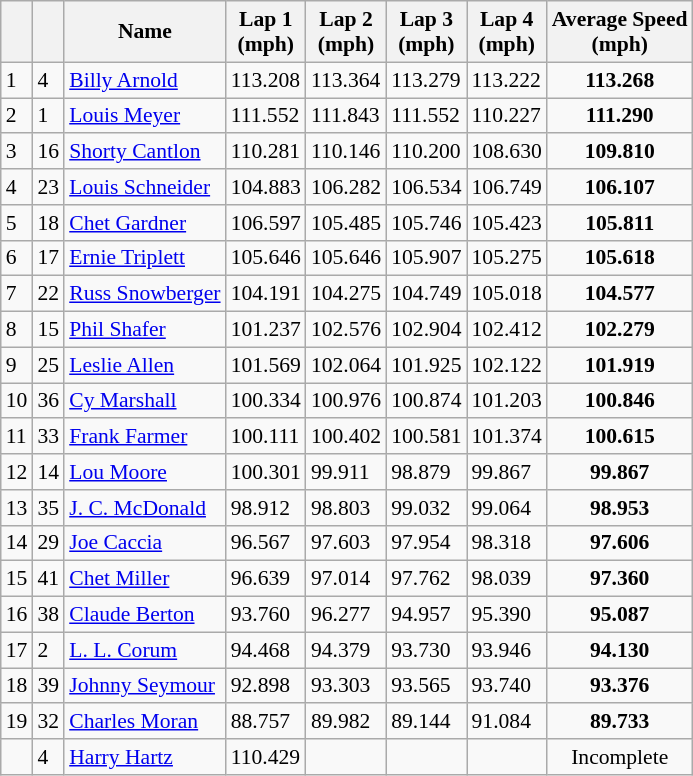<table class="wikitable" style="font-size: 90%;">
<tr align="center">
<th></th>
<th></th>
<th>Name</th>
<th>Lap 1<br>(mph)</th>
<th>Lap 2<br>(mph)</th>
<th>Lap 3<br>(mph)</th>
<th>Lap 4<br>(mph)</th>
<th>Average Speed<br>(mph)</th>
</tr>
<tr>
<td>1</td>
<td>4</td>
<td> <a href='#'>Billy Arnold</a></td>
<td>113.208</td>
<td>113.364</td>
<td>113.279</td>
<td>113.222</td>
<td align=center><strong>113.268</strong></td>
</tr>
<tr>
<td>2</td>
<td>1</td>
<td> <a href='#'>Louis Meyer</a> <strong></strong></td>
<td>111.552</td>
<td>111.843</td>
<td>111.552</td>
<td>110.227</td>
<td align=center><strong>111.290</strong></td>
</tr>
<tr>
<td>3</td>
<td>16</td>
<td> <a href='#'>Shorty Cantlon</a> <strong></strong></td>
<td>110.281</td>
<td>110.146</td>
<td>110.200</td>
<td>108.630</td>
<td align=center><strong>109.810</strong></td>
</tr>
<tr>
<td>4</td>
<td>23</td>
<td> <a href='#'>Louis Schneider</a></td>
<td>104.883</td>
<td>106.282</td>
<td>106.534</td>
<td>106.749</td>
<td align=center><strong>106.107</strong></td>
</tr>
<tr>
<td>5</td>
<td>18</td>
<td> <a href='#'>Chet Gardner</a> <strong></strong></td>
<td>106.597</td>
<td>105.485</td>
<td>105.746</td>
<td>105.423</td>
<td align=center><strong>105.811</strong></td>
</tr>
<tr>
<td>6</td>
<td>17</td>
<td> <a href='#'>Ernie Triplett</a></td>
<td>105.646</td>
<td>105.646</td>
<td>105.907</td>
<td>105.275</td>
<td align=center><strong>105.618</strong></td>
</tr>
<tr>
<td>7</td>
<td>22</td>
<td> <a href='#'>Russ Snowberger</a></td>
<td>104.191</td>
<td>104.275</td>
<td>104.749</td>
<td>105.018</td>
<td align=center><strong>104.577</strong></td>
</tr>
<tr>
<td>8</td>
<td>15</td>
<td> <a href='#'>Phil Shafer</a></td>
<td>101.237</td>
<td>102.576</td>
<td>102.904</td>
<td>102.412</td>
<td align=center><strong>102.279</strong></td>
</tr>
<tr>
<td>9</td>
<td>25</td>
<td> <a href='#'>Leslie Allen</a> <strong></strong></td>
<td>101.569</td>
<td>102.064</td>
<td>101.925</td>
<td>102.122</td>
<td align=center><strong>101.919</strong></td>
</tr>
<tr>
<td>10</td>
<td>36</td>
<td> <a href='#'>Cy Marshall</a> <strong></strong></td>
<td>100.334</td>
<td>100.976</td>
<td>100.874</td>
<td>101.203</td>
<td align=center><strong>100.846</strong></td>
</tr>
<tr>
<td>11</td>
<td>33</td>
<td> <a href='#'>Frank Farmer</a></td>
<td>100.111</td>
<td>100.402</td>
<td>100.581</td>
<td>101.374</td>
<td align=center><strong>100.615</strong></td>
</tr>
<tr>
<td>12</td>
<td>14</td>
<td> <a href='#'>Lou Moore</a></td>
<td>100.301</td>
<td>99.911</td>
<td>98.879</td>
<td>99.867</td>
<td align=center><strong>99.867</strong></td>
</tr>
<tr>
<td>13</td>
<td>35</td>
<td> <a href='#'>J. C. McDonald</a> <strong></strong></td>
<td>98.912</td>
<td>98.803</td>
<td>99.032</td>
<td>99.064</td>
<td align=center><strong>98.953</strong></td>
</tr>
<tr>
<td>14</td>
<td>29</td>
<td> <a href='#'>Joe Caccia</a> <strong></strong></td>
<td>96.567</td>
<td>97.603</td>
<td>97.954</td>
<td>98.318</td>
<td align=center><strong>97.606</strong></td>
</tr>
<tr>
<td>15</td>
<td>41</td>
<td> <a href='#'>Chet Miller</a> <strong></strong></td>
<td>96.639</td>
<td>97.014</td>
<td>97.762</td>
<td>98.039</td>
<td align=center><strong>97.360</strong></td>
</tr>
<tr>
<td>16</td>
<td>38</td>
<td> <a href='#'>Claude Berton</a> <strong></strong></td>
<td>93.760</td>
<td>96.277</td>
<td>94.957</td>
<td>95.390</td>
<td align=center><strong>95.087</strong></td>
</tr>
<tr>
<td>17</td>
<td>2</td>
<td> <a href='#'>L. L. Corum</a> <strong></strong></td>
<td>94.468</td>
<td>94.379</td>
<td>93.730</td>
<td>93.946</td>
<td align=center><strong>94.130</strong></td>
</tr>
<tr>
<td>18</td>
<td>39</td>
<td> <a href='#'>Johnny Seymour</a></td>
<td>92.898</td>
<td>93.303</td>
<td>93.565</td>
<td>93.740</td>
<td align=center><strong>93.376</strong></td>
</tr>
<tr>
<td>19</td>
<td>32</td>
<td> <a href='#'>Charles Moran</a> <strong></strong></td>
<td>88.757</td>
<td>89.982</td>
<td>89.144</td>
<td>91.084</td>
<td align=center><strong>89.733</strong></td>
</tr>
<tr>
<td> </td>
<td>4</td>
<td> <a href='#'>Harry Hartz</a></td>
<td>110.429</td>
<td> </td>
<td> </td>
<td> </td>
<td align=center>Incomplete</td>
</tr>
</table>
